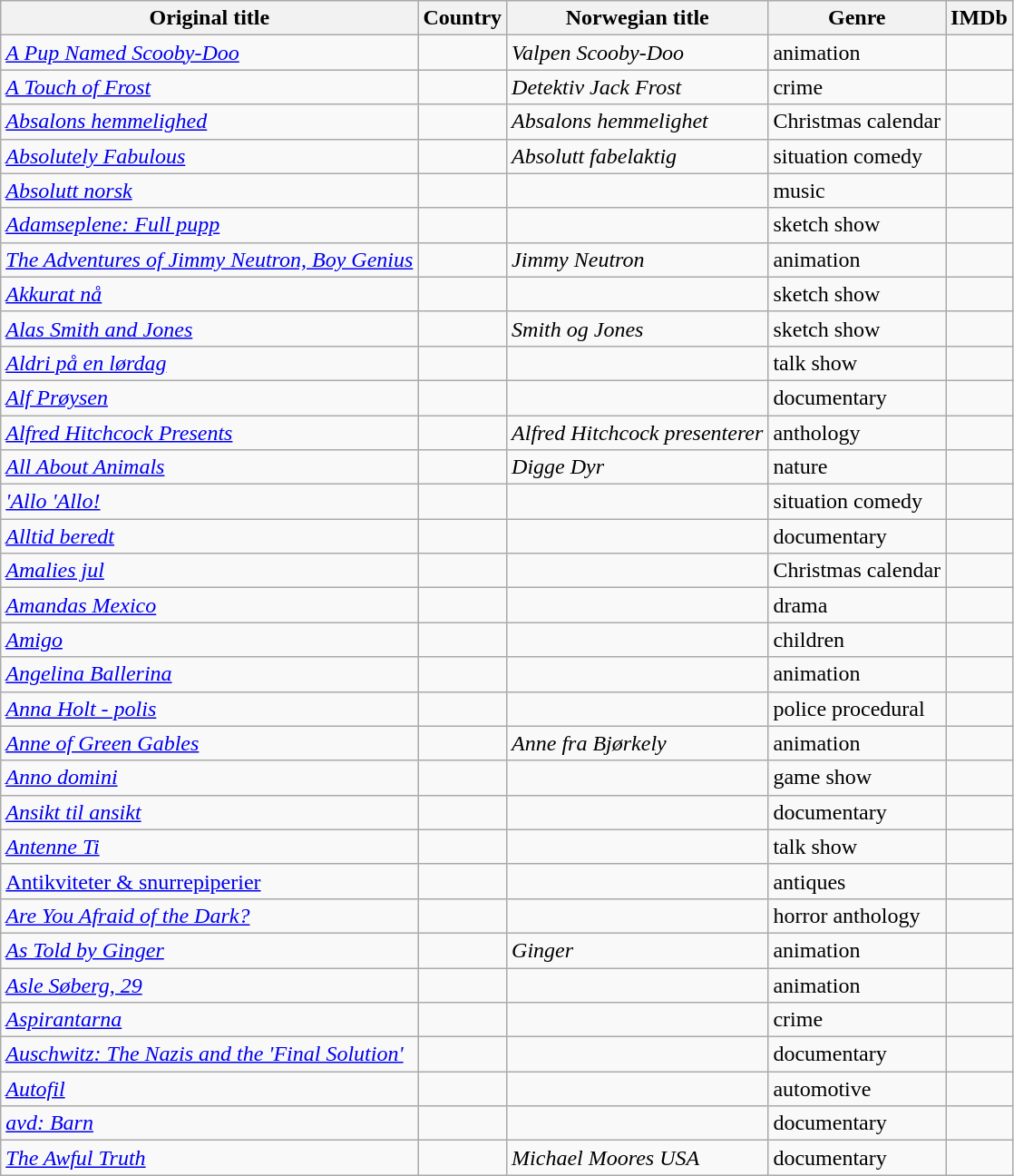<table class="wikitable">
<tr>
<th>Original title</th>
<th>Country</th>
<th>Norwegian title</th>
<th>Genre</th>
<th>IMDb</th>
</tr>
<tr>
<td><em><a href='#'>A Pup Named Scooby-Doo</a></em></td>
<td></td>
<td><em>Valpen Scooby-Doo</em></td>
<td>animation</td>
<td></td>
</tr>
<tr>
<td><em><a href='#'>A Touch of Frost</a></em></td>
<td></td>
<td><em>Detektiv Jack Frost</em></td>
<td>crime</td>
<td></td>
</tr>
<tr>
<td><em><a href='#'>Absalons hemmelighed</a></em></td>
<td></td>
<td><em>Absalons hemmelighet</em></td>
<td>Christmas calendar</td>
<td></td>
</tr>
<tr>
<td><em><a href='#'>Absolutely Fabulous</a></em></td>
<td></td>
<td><em>Absolutt fabelaktig</em></td>
<td>situation comedy</td>
<td></td>
</tr>
<tr>
<td><em><a href='#'>Absolutt norsk</a></em></td>
<td></td>
<td></td>
<td>music</td>
<td></td>
</tr>
<tr>
<td><em><a href='#'>Adamseplene: Full pupp</a></em></td>
<td></td>
<td></td>
<td>sketch show</td>
<td></td>
</tr>
<tr>
<td><em><a href='#'>The Adventures of Jimmy Neutron, Boy Genius</a></em></td>
<td></td>
<td><em>Jimmy Neutron</em></td>
<td>animation</td>
<td></td>
</tr>
<tr>
<td><em><a href='#'>Akkurat nå</a></em></td>
<td></td>
<td></td>
<td>sketch show</td>
<td></td>
</tr>
<tr>
<td><em><a href='#'>Alas Smith and Jones</a></em></td>
<td></td>
<td><em>Smith og Jones</em></td>
<td>sketch show</td>
<td></td>
</tr>
<tr>
<td><em><a href='#'>Aldri på en lørdag</a></em></td>
<td></td>
<td></td>
<td>talk show</td>
<td></td>
</tr>
<tr>
<td><em><a href='#'>Alf Prøysen</a></em></td>
<td></td>
<td></td>
<td>documentary</td>
<td></td>
</tr>
<tr>
<td><em><a href='#'>Alfred Hitchcock Presents</a></em></td>
<td></td>
<td><em>Alfred Hitchcock presenterer</em></td>
<td>anthology</td>
<td></td>
</tr>
<tr>
<td><em><a href='#'>All About Animals</a></em></td>
<td></td>
<td><em>Digge Dyr</em></td>
<td>nature</td>
<td></td>
</tr>
<tr>
<td><em><a href='#'>'Allo 'Allo!</a></em></td>
<td></td>
<td></td>
<td>situation comedy</td>
<td></td>
</tr>
<tr>
<td><em><a href='#'>Alltid beredt</a></em></td>
<td></td>
<td></td>
<td>documentary</td>
<td></td>
</tr>
<tr>
<td><em><a href='#'>Amalies jul</a></em></td>
<td></td>
<td></td>
<td>Christmas calendar</td>
<td></td>
</tr>
<tr>
<td><em><a href='#'>Amandas Mexico</a></em></td>
<td></td>
<td></td>
<td>drama</td>
<td></td>
</tr>
<tr>
<td><em><a href='#'>Amigo</a></em></td>
<td></td>
<td></td>
<td>children</td>
<td></td>
</tr>
<tr>
<td><em><a href='#'>Angelina Ballerina</a></em></td>
<td></td>
<td></td>
<td>animation</td>
<td></td>
</tr>
<tr>
<td><em><a href='#'>Anna Holt - polis</a></em></td>
<td></td>
<td></td>
<td>police procedural</td>
<td></td>
</tr>
<tr>
<td><em><a href='#'>Anne of Green Gables</a></em></td>
<td></td>
<td><em>Anne fra Bjørkely</em></td>
<td>animation</td>
<td></td>
</tr>
<tr>
<td><em><a href='#'>Anno domini</a></em></td>
<td></td>
<td></td>
<td>game show</td>
<td></td>
</tr>
<tr>
<td><em><a href='#'>Ansikt til ansikt</a></em></td>
<td></td>
<td></td>
<td>documentary</td>
<td></td>
</tr>
<tr>
<td><em><a href='#'>Antenne Ti</a></em></td>
<td></td>
<td></td>
<td>talk show</td>
<td></td>
</tr>
<tr>
<td><a href='#'>Antikviteter & snurrepiperier</a></td>
<td></td>
<td></td>
<td>antiques</td>
<td></td>
</tr>
<tr>
<td><em><a href='#'>Are You Afraid of the Dark?</a></em></td>
<td> </td>
<td></td>
<td>horror anthology</td>
<td></td>
</tr>
<tr>
<td><em><a href='#'>As Told by Ginger</a></em></td>
<td></td>
<td><em>Ginger</em></td>
<td>animation</td>
<td></td>
</tr>
<tr>
<td><em><a href='#'>Asle Søberg, 29</a></em></td>
<td></td>
<td></td>
<td>animation</td>
<td></td>
</tr>
<tr>
<td><em><a href='#'>Aspirantarna</a></em></td>
<td></td>
<td></td>
<td>crime</td>
<td></td>
</tr>
<tr>
<td><em><a href='#'>Auschwitz: The Nazis and the 'Final Solution'</a></em></td>
<td></td>
<td></td>
<td>documentary</td>
<td></td>
</tr>
<tr>
<td><em><a href='#'>Autofil</a></em></td>
<td></td>
<td></td>
<td>automotive</td>
<td></td>
</tr>
<tr>
<td><em><a href='#'>avd: Barn</a></em></td>
<td></td>
<td></td>
<td>documentary</td>
<td></td>
</tr>
<tr>
<td><em><a href='#'>The Awful Truth</a></em></td>
<td></td>
<td><em>Michael Moores USA</em></td>
<td>documentary</td>
<td></td>
</tr>
</table>
